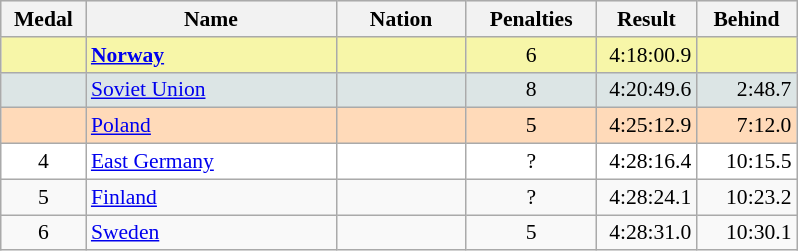<table class=wikitable style="border:1px solid #AAAAAA;font-size:90%">
<tr bgcolor="#E4E4E4">
<th style="border-bottom:1px solid #AAAAAA" width=50>Medal</th>
<th style="border-bottom:1px solid #AAAAAA" width=160>Name</th>
<th style="border-bottom:1px solid #AAAAAA" width=80>Nation</th>
<th style="border-bottom:1px solid #AAAAAA" width=80>Penalties</th>
<th style="border-bottom:1px solid #AAAAAA" width=60>Result</th>
<th style="border-bottom:1px solid #AAAAAA" width=60>Behind</th>
</tr>
<tr bgcolor="#F7F6A8">
<td align="center"></td>
<td><strong><a href='#'>Norway</a></strong></td>
<td align="center"></td>
<td align="center">6</td>
<td align="right">4:18:00.9</td>
<td align="right"></td>
</tr>
<tr bgcolor="#DCE5E5">
<td align="center"></td>
<td><a href='#'>Soviet Union</a></td>
<td align="center"></td>
<td align="center">8</td>
<td align="right">4:20:49.6</td>
<td align="right">2:48.7</td>
</tr>
<tr bgcolor="#FFDAB9">
<td align="center"></td>
<td><a href='#'>Poland</a></td>
<td align="center"></td>
<td align="center">5</td>
<td align="right">4:25:12.9</td>
<td align="right">7:12.0</td>
</tr>
<tr bgcolor="#FFFFFF">
<td align="center">4</td>
<td><a href='#'>East Germany</a></td>
<td align="center"></td>
<td align="center">?</td>
<td align="right">4:28:16.4</td>
<td align="right">10:15.5</td>
</tr>
<tr>
<td align="center">5</td>
<td><a href='#'>Finland</a></td>
<td align="center"></td>
<td align="center">?</td>
<td align="right">4:28:24.1</td>
<td align="right">10:23.2</td>
</tr>
<tr>
<td align="center">6</td>
<td><a href='#'>Sweden</a></td>
<td align="center"></td>
<td align="center">5</td>
<td align="right">4:28:31.0</td>
<td align="right">10:30.1</td>
</tr>
</table>
